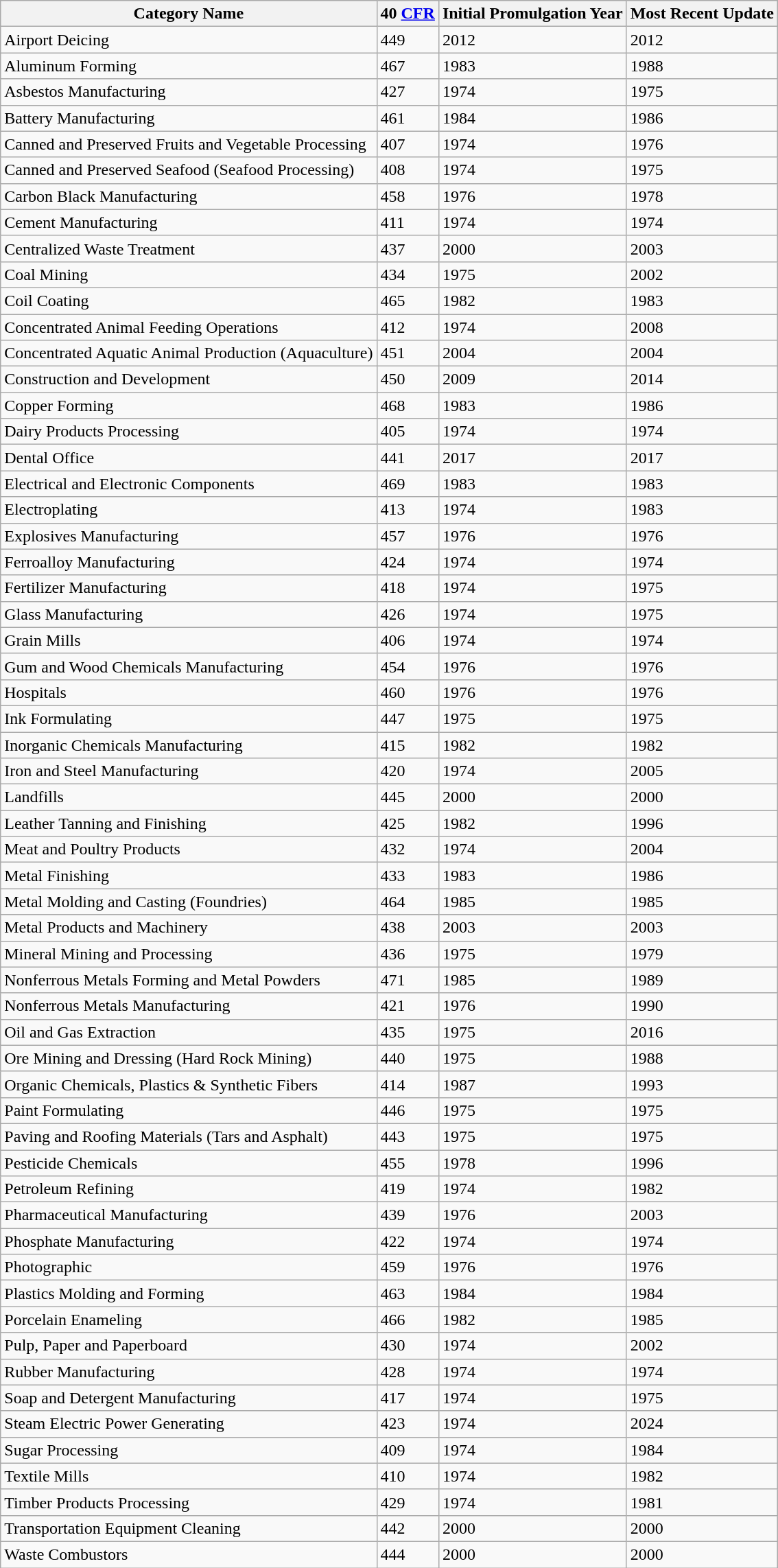<table class="wikitable sortable">
<tr>
<th><strong>Category Name</strong></th>
<th><strong>40 <a href='#'>CFR</a></strong></th>
<th><strong>Initial Promulgation Year</strong></th>
<th><strong>Most Recent Update</strong></th>
</tr>
<tr>
<td>Airport Deicing</td>
<td>449</td>
<td>2012</td>
<td>2012</td>
</tr>
<tr>
<td>Aluminum Forming</td>
<td>467</td>
<td>1983</td>
<td>1988</td>
</tr>
<tr>
<td>Asbestos Manufacturing</td>
<td>427</td>
<td>1974</td>
<td>1975</td>
</tr>
<tr>
<td>Battery Manufacturing</td>
<td>461</td>
<td>1984</td>
<td>1986</td>
</tr>
<tr>
<td>Canned and Preserved Fruits and Vegetable Processing</td>
<td>407</td>
<td>1974</td>
<td>1976</td>
</tr>
<tr>
<td>Canned and Preserved Seafood (Seafood Processing)</td>
<td>408</td>
<td>1974</td>
<td>1975</td>
</tr>
<tr>
<td>Carbon Black Manufacturing</td>
<td>458</td>
<td>1976</td>
<td>1978</td>
</tr>
<tr>
<td>Cement Manufacturing</td>
<td>411</td>
<td>1974</td>
<td>1974</td>
</tr>
<tr>
<td>Centralized Waste Treatment</td>
<td>437</td>
<td>2000</td>
<td>2003</td>
</tr>
<tr>
<td>Coal Mining</td>
<td>434</td>
<td>1975</td>
<td>2002</td>
</tr>
<tr>
<td>Coil Coating</td>
<td>465</td>
<td>1982</td>
<td>1983</td>
</tr>
<tr>
<td>Concentrated Animal Feeding Operations</td>
<td>412</td>
<td>1974</td>
<td>2008</td>
</tr>
<tr>
<td>Concentrated Aquatic Animal Production (Aquaculture)</td>
<td>451</td>
<td>2004</td>
<td>2004</td>
</tr>
<tr>
<td>Construction and Development</td>
<td>450</td>
<td>2009</td>
<td>2014</td>
</tr>
<tr>
<td>Copper Forming</td>
<td>468</td>
<td>1983</td>
<td>1986</td>
</tr>
<tr>
<td>Dairy Products Processing</td>
<td>405</td>
<td>1974</td>
<td>1974</td>
</tr>
<tr>
<td>Dental Office</td>
<td>441</td>
<td>2017</td>
<td>2017</td>
</tr>
<tr>
<td>Electrical and Electronic Components</td>
<td>469</td>
<td>1983</td>
<td>1983</td>
</tr>
<tr>
<td>Electroplating</td>
<td>413</td>
<td>1974</td>
<td>1983</td>
</tr>
<tr>
<td>Explosives Manufacturing</td>
<td>457</td>
<td>1976</td>
<td>1976</td>
</tr>
<tr>
<td>Ferroalloy Manufacturing</td>
<td>424</td>
<td>1974</td>
<td>1974</td>
</tr>
<tr>
<td>Fertilizer Manufacturing</td>
<td>418</td>
<td>1974</td>
<td>1975</td>
</tr>
<tr>
<td>Glass Manufacturing</td>
<td>426</td>
<td>1974</td>
<td>1975</td>
</tr>
<tr>
<td>Grain Mills</td>
<td>406</td>
<td>1974</td>
<td>1974</td>
</tr>
<tr>
<td>Gum and Wood Chemicals Manufacturing</td>
<td>454</td>
<td>1976</td>
<td>1976</td>
</tr>
<tr>
<td>Hospitals</td>
<td>460</td>
<td>1976</td>
<td>1976</td>
</tr>
<tr>
<td>Ink Formulating</td>
<td>447</td>
<td>1975</td>
<td>1975</td>
</tr>
<tr>
<td>Inorganic Chemicals Manufacturing</td>
<td>415</td>
<td>1982</td>
<td>1982</td>
</tr>
<tr>
<td>Iron and Steel Manufacturing</td>
<td>420</td>
<td>1974</td>
<td>2005</td>
</tr>
<tr>
<td>Landfills</td>
<td>445</td>
<td>2000</td>
<td>2000</td>
</tr>
<tr>
<td>Leather Tanning and Finishing</td>
<td>425</td>
<td>1982</td>
<td>1996</td>
</tr>
<tr>
<td>Meat and Poultry Products</td>
<td>432</td>
<td>1974</td>
<td>2004</td>
</tr>
<tr>
<td>Metal Finishing</td>
<td>433</td>
<td>1983</td>
<td>1986</td>
</tr>
<tr>
<td>Metal Molding and Casting (Foundries)</td>
<td>464</td>
<td>1985</td>
<td>1985</td>
</tr>
<tr>
<td>Metal Products and Machinery</td>
<td>438</td>
<td>2003</td>
<td>2003</td>
</tr>
<tr>
<td>Mineral Mining and Processing</td>
<td>436</td>
<td>1975</td>
<td>1979</td>
</tr>
<tr>
<td>Nonferrous Metals Forming and Metal Powders</td>
<td>471</td>
<td>1985</td>
<td>1989</td>
</tr>
<tr>
<td>Nonferrous Metals Manufacturing</td>
<td>421</td>
<td>1976</td>
<td>1990</td>
</tr>
<tr>
<td>Oil and Gas Extraction</td>
<td>435</td>
<td>1975</td>
<td>2016</td>
</tr>
<tr>
<td>Ore Mining and Dressing (Hard Rock Mining)</td>
<td>440</td>
<td>1975</td>
<td>1988</td>
</tr>
<tr>
<td>Organic Chemicals, Plastics & Synthetic Fibers</td>
<td>414</td>
<td>1987</td>
<td>1993</td>
</tr>
<tr>
<td>Paint Formulating</td>
<td>446</td>
<td>1975</td>
<td>1975</td>
</tr>
<tr>
<td>Paving and Roofing Materials (Tars and Asphalt)</td>
<td>443</td>
<td>1975</td>
<td>1975</td>
</tr>
<tr>
<td>Pesticide Chemicals</td>
<td>455</td>
<td>1978</td>
<td>1996</td>
</tr>
<tr>
<td>Petroleum Refining</td>
<td>419</td>
<td>1974</td>
<td>1982</td>
</tr>
<tr>
<td>Pharmaceutical Manufacturing</td>
<td>439</td>
<td>1976</td>
<td>2003</td>
</tr>
<tr>
<td>Phosphate Manufacturing</td>
<td>422</td>
<td>1974</td>
<td>1974</td>
</tr>
<tr>
<td>Photographic</td>
<td>459</td>
<td>1976</td>
<td>1976</td>
</tr>
<tr>
<td>Plastics Molding and Forming</td>
<td>463</td>
<td>1984</td>
<td>1984</td>
</tr>
<tr>
<td>Porcelain Enameling</td>
<td>466</td>
<td>1982</td>
<td>1985</td>
</tr>
<tr>
<td>Pulp, Paper and Paperboard</td>
<td>430</td>
<td>1974</td>
<td>2002</td>
</tr>
<tr>
<td>Rubber Manufacturing</td>
<td>428</td>
<td>1974</td>
<td>1974</td>
</tr>
<tr>
<td>Soap and Detergent Manufacturing</td>
<td>417</td>
<td>1974</td>
<td>1975</td>
</tr>
<tr>
<td>Steam Electric Power Generating</td>
<td>423</td>
<td>1974</td>
<td>2024</td>
</tr>
<tr>
<td>Sugar Processing</td>
<td>409</td>
<td>1974</td>
<td>1984</td>
</tr>
<tr>
<td>Textile Mills</td>
<td>410</td>
<td>1974</td>
<td>1982</td>
</tr>
<tr>
<td>Timber Products Processing</td>
<td>429</td>
<td>1974</td>
<td>1981</td>
</tr>
<tr>
<td>Transportation Equipment Cleaning</td>
<td>442</td>
<td>2000</td>
<td>2000</td>
</tr>
<tr>
<td>Waste Combustors</td>
<td>444</td>
<td>2000</td>
<td>2000</td>
</tr>
</table>
